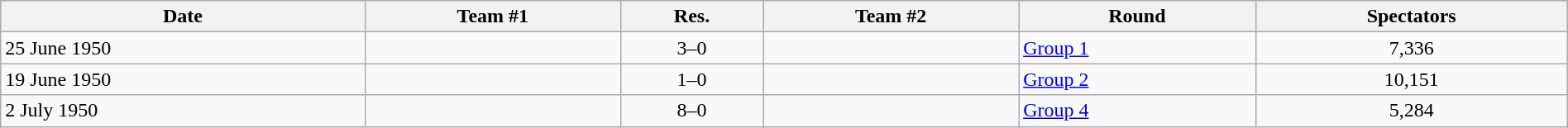<table class="wikitable" style="text-align: left;" width="100%">
<tr>
<th>Date</th>
<th>Team #1</th>
<th>Res.</th>
<th>Team #2</th>
<th>Round</th>
<th>Spectators</th>
</tr>
<tr>
<td>25 June 1950</td>
<td><strong></strong></td>
<td style="text-align:center;">3–0</td>
<td></td>
<td><a href='#'>Group 1</a></td>
<td style="text-align:center;">7,336</td>
</tr>
<tr>
<td>19 June 1950</td>
<td><strong></strong></td>
<td style="text-align:center;">1–0</td>
<td></td>
<td><a href='#'>Group 2</a></td>
<td style="text-align:center;">10,151</td>
</tr>
<tr>
<td>2 July 1950</td>
<td><strong></strong></td>
<td style="text-align:center;">8–0</td>
<td></td>
<td><a href='#'>Group 4</a></td>
<td style="text-align:center;">5,284</td>
</tr>
</table>
